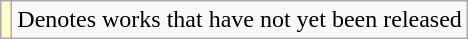<table class="wikitable">
<tr>
<td style="background:#FFFFCC;"></td>
<td>Denotes works that have not yet been released</td>
</tr>
</table>
